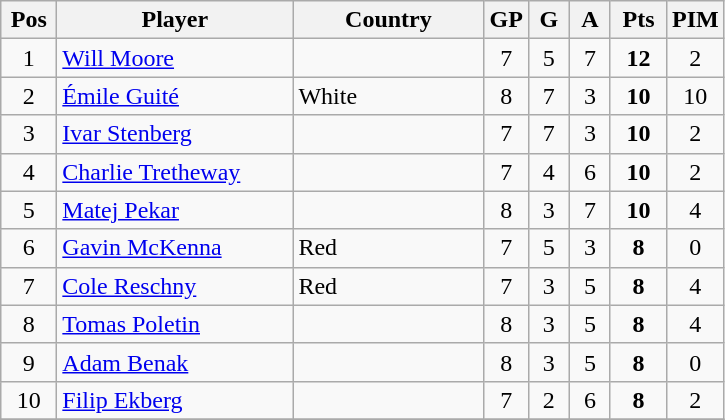<table class="wikitable sortable" style="text-align: center;">
<tr>
<th width=30>Pos</th>
<th width=150>Player</th>
<th width=120>Country</th>
<th width=20>GP</th>
<th width=20>G</th>
<th width=20>A</th>
<th width=30>Pts</th>
<th width=30>PIM</th>
</tr>
<tr>
<td>1</td>
<td align=left><a href='#'>Will Moore</a></td>
<td align=left></td>
<td>7</td>
<td>5</td>
<td>7</td>
<td><strong>12</strong></td>
<td>2</td>
</tr>
<tr>
<td>2</td>
<td align=left><a href='#'>Émile Guité</a></td>
<td align=left> White</td>
<td>8</td>
<td>7</td>
<td>3</td>
<td><strong>10</strong></td>
<td>10</td>
</tr>
<tr>
<td>3</td>
<td align=left><a href='#'>Ivar Stenberg</a></td>
<td align=left></td>
<td>7</td>
<td>7</td>
<td>3</td>
<td><strong>10</strong></td>
<td>2</td>
</tr>
<tr>
<td>4</td>
<td align=left><a href='#'>Charlie Tretheway</a></td>
<td align=left></td>
<td>7</td>
<td>4</td>
<td>6</td>
<td><strong>10</strong></td>
<td>2</td>
</tr>
<tr>
<td>5</td>
<td align=left><a href='#'>Matej Pekar</a></td>
<td align=left></td>
<td>8</td>
<td>3</td>
<td>7</td>
<td><strong>10</strong></td>
<td>4</td>
</tr>
<tr>
<td>6</td>
<td align=left><a href='#'>Gavin McKenna</a></td>
<td align=left> Red</td>
<td>7</td>
<td>5</td>
<td>3</td>
<td><strong>8</strong></td>
<td>0</td>
</tr>
<tr>
<td>7</td>
<td align=left><a href='#'>Cole Reschny</a></td>
<td align=left> Red</td>
<td>7</td>
<td>3</td>
<td>5</td>
<td><strong>8</strong></td>
<td>4</td>
</tr>
<tr>
<td>8</td>
<td align=left><a href='#'>Tomas Poletin</a></td>
<td align=left></td>
<td>8</td>
<td>3</td>
<td>5</td>
<td><strong>8</strong></td>
<td>4</td>
</tr>
<tr>
<td>9</td>
<td align=left><a href='#'>Adam Benak</a></td>
<td align=left></td>
<td>8</td>
<td>3</td>
<td>5</td>
<td><strong>8</strong></td>
<td>0</td>
</tr>
<tr>
<td>10</td>
<td align=left><a href='#'>Filip Ekberg</a></td>
<td align=left></td>
<td>7</td>
<td>2</td>
<td>6</td>
<td><strong>8</strong></td>
<td>2</td>
</tr>
<tr>
</tr>
</table>
